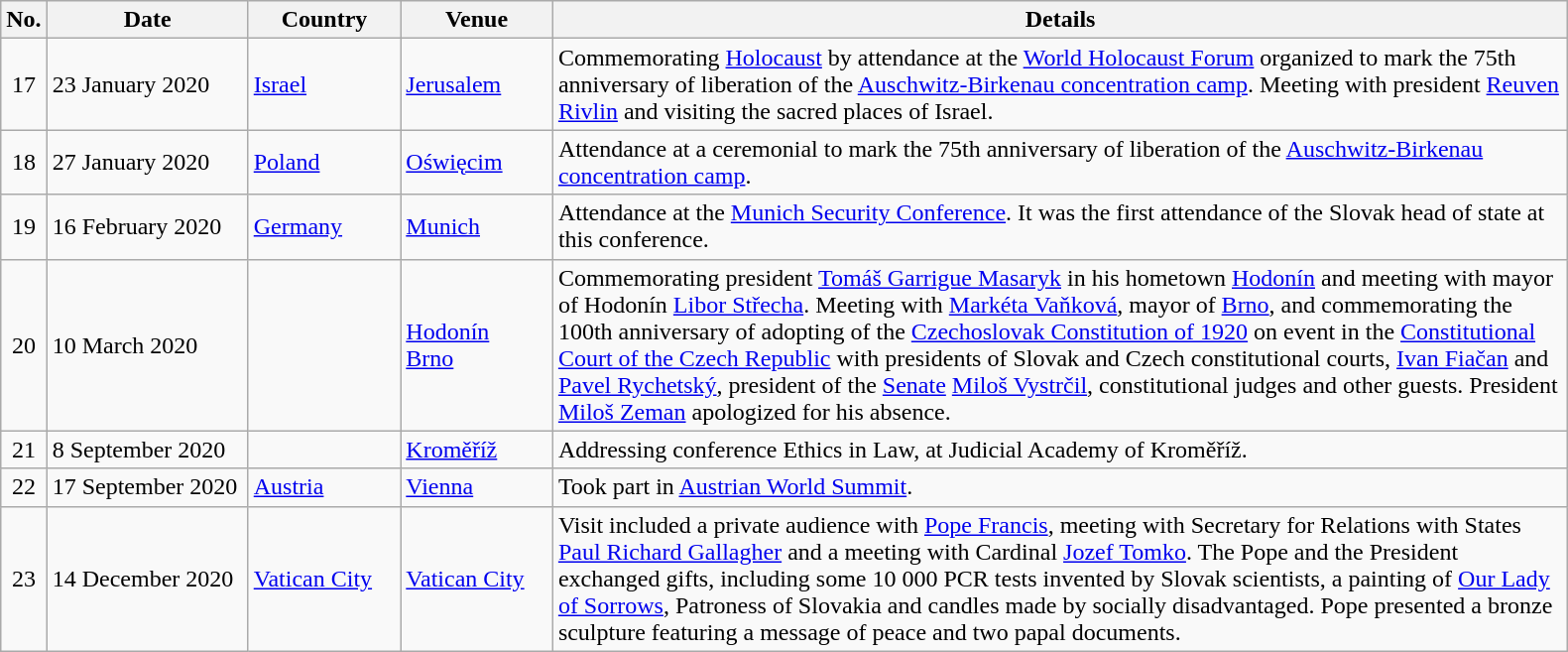<table class="wikitable">
<tr>
<th width="20" align="center">No.</th>
<th width="128" align="center">Date</th>
<th width="95" align="center">Country</th>
<th width="95" align="center">Venue</th>
<th width="675" align="center">Details</th>
</tr>
<tr>
<td align="center">17</td>
<td align="left">23 January 2020</td>
<td align="left"> <a href='#'>Israel</a></td>
<td align="left"><a href='#'>Jerusalem</a></td>
<td align="left">Commemorating <a href='#'>Holocaust</a> by attendance at the <a href='#'>World Holocaust Forum</a> organized to mark the 75th anniversary of liberation of the <a href='#'>Auschwitz-Birkenau concentration camp</a>. Meeting with president <a href='#'>Reuven Rivlin</a> and visiting the sacred places of Israel.</td>
</tr>
<tr>
<td align="center">18</td>
<td align="left">27 January 2020</td>
<td align="left"> <a href='#'>Poland</a></td>
<td align="left"><a href='#'>Oświęcim</a></td>
<td align="left">Attendance at a ceremonial to mark the 75th anniversary of liberation of the <a href='#'>Auschwitz-Birkenau concentration camp</a>.</td>
</tr>
<tr>
<td align="center">19</td>
<td align="left">16 February 2020</td>
<td align="left"> <a href='#'>Germany</a></td>
<td align="left"><a href='#'>Munich</a></td>
<td align="left">Attendance at the <a href='#'>Munich Security Conference</a>. It was the first attendance of the Slovak head of state at this conference.</td>
</tr>
<tr ´>
<td align="center">20</td>
<td align="left">10 March 2020</td>
<td align="left"></td>
<td align="left"><a href='#'>Hodonín</a><br><a href='#'>Brno</a></td>
<td align="left">Commemorating president <a href='#'>Tomáš Garrigue Masaryk</a> in his hometown <a href='#'>Hodonín</a> and meeting with mayor of Hodonín <a href='#'>Libor Střecha</a>. Meeting with <a href='#'>Markéta Vaňková</a>, mayor of <a href='#'>Brno</a>, and commemorating the 100th anniversary of adopting of the <a href='#'>Czechoslovak Constitution of 1920</a> on event in the <a href='#'>Constitutional Court of the Czech Republic</a> with presidents of Slovak and Czech constitutional courts, <a href='#'>Ivan Fiačan</a> and <a href='#'>Pavel Rychetský</a>, president of the <a href='#'>Senate</a> <a href='#'>Miloš Vystrčil</a>, constitutional judges and other guests. President <a href='#'>Miloš Zeman</a> apologized for his absence.</td>
</tr>
<tr>
<td align="center">21</td>
<td align="left">8 September 2020</td>
<td align="left"></td>
<td align="left"><a href='#'>Kroměříž</a></td>
<td align="left">Addressing conference Ethics in Law, at Judicial Academy of Kroměříž.</td>
</tr>
<tr>
<td align="center">22</td>
<td align="left">17 September 2020</td>
<td align="left"> <a href='#'>Austria</a></td>
<td align="left"><a href='#'>Vienna</a></td>
<td align="left">Took part in <a href='#'>Austrian World Summit</a>.</td>
</tr>
<tr>
<td align="center">23</td>
<td align="left">14 December 2020</td>
<td align="left"> <a href='#'>Vatican City</a></td>
<td align="left"><a href='#'>Vatican City</a></td>
<td align="left">Visit included a private audience with <a href='#'>Pope Francis</a>, meeting with Secretary for Relations with States <a href='#'>Paul Richard Gallagher</a> and a meeting with Cardinal <a href='#'>Jozef Tomko</a>. The Pope and the President exchanged gifts, including some 10 000 PCR tests invented by Slovak scientists, a painting of <a href='#'>Our Lady of Sorrows</a>, Patroness of Slovakia and candles made by socially disadvantaged. Pope presented a bronze sculpture featuring a message of peace and two papal documents.</td>
</tr>
</table>
